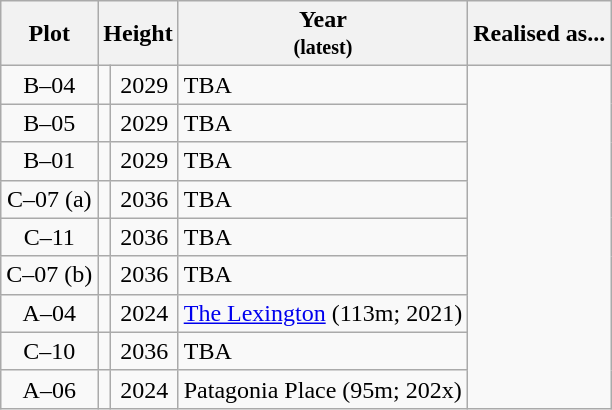<table class="wikitable sortable">
<tr>
<th>Plot</th>
<th colspan=2>Height</th>
<th>Year<br><small>(latest)</small></th>
<th>Realised as...</th>
</tr>
<tr>
<td align="center">B–04</td>
<td></td>
<td align="center">2029</td>
<td>TBA</td>
</tr>
<tr>
<td align="center">B–05</td>
<td></td>
<td align="center">2029</td>
<td>TBA</td>
</tr>
<tr>
<td align="center">B–01</td>
<td></td>
<td align="center">2029</td>
<td>TBA</td>
</tr>
<tr>
<td align="center">C–07 (a)</td>
<td></td>
<td align="center">2036</td>
<td>TBA</td>
</tr>
<tr>
<td align="center">C–11</td>
<td></td>
<td align="center">2036</td>
<td>TBA</td>
</tr>
<tr>
<td align="center">C–07 (b)</td>
<td></td>
<td align="center">2036</td>
<td>TBA</td>
</tr>
<tr>
<td align="center">A–04</td>
<td></td>
<td align="center">2024</td>
<td> <a href='#'>The Lexington</a> (113m; 2021)</td>
</tr>
<tr>
<td align="center">C–10</td>
<td></td>
<td align="center">2036</td>
<td>TBA</td>
</tr>
<tr>
<td align="center">A–06</td>
<td></td>
<td align="center">2024</td>
<td> Patagonia Place (95m; 202x)</td>
</tr>
</table>
